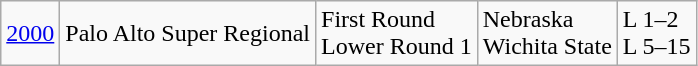<table class="wikitable">
<tr>
<td><a href='#'>2000</a></td>
<td>Palo Alto Super Regional</td>
<td>First Round<br>Lower Round 1</td>
<td>Nebraska<br>Wichita State</td>
<td>L 1–2<br>L 5–15</td>
</tr>
</table>
